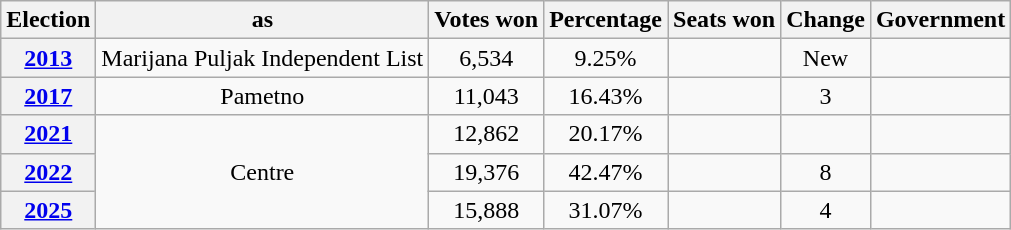<table class="wikitable" style="text-align: center;">
<tr>
<th>Election</th>
<th>as</th>
<th>Votes won</th>
<th>Percentage</th>
<th>Seats won</th>
<th>Change</th>
<th>Government</th>
</tr>
<tr>
<th><a href='#'>2013</a></th>
<td>Marijana Puljak Independent List</td>
<td>6,534</td>
<td>9.25%</td>
<td></td>
<td align=center>New</td>
<td></td>
</tr>
<tr>
<th><a href='#'>2017</a></th>
<td>Pametno</td>
<td>11,043</td>
<td>16.43%</td>
<td></td>
<td align=center> 3</td>
<td></td>
</tr>
<tr>
<th><a href='#'>2021</a></th>
<td rowspan=3>Centre</td>
<td>12,862</td>
<td>20.17%</td>
<td></td>
<td align=center></td>
<td></td>
</tr>
<tr>
<th><a href='#'>2022</a></th>
<td>19,376</td>
<td>42.47%</td>
<td></td>
<td align=center> 8</td>
<td></td>
</tr>
<tr>
<th><a href='#'>2025</a></th>
<td>15,888</td>
<td>31.07%</td>
<td></td>
<td align=center> 4</td>
<td></td>
</tr>
</table>
